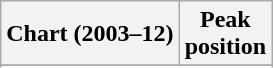<table class="wikitable sortable plainrowheaders" style="text-align:center">
<tr>
<th scope="col">Chart (2003–12)</th>
<th scope="col">Peak<br>position</th>
</tr>
<tr>
</tr>
<tr>
</tr>
<tr>
</tr>
<tr>
</tr>
<tr>
</tr>
<tr>
</tr>
<tr>
</tr>
<tr>
</tr>
<tr>
</tr>
<tr>
</tr>
<tr>
</tr>
<tr>
</tr>
</table>
